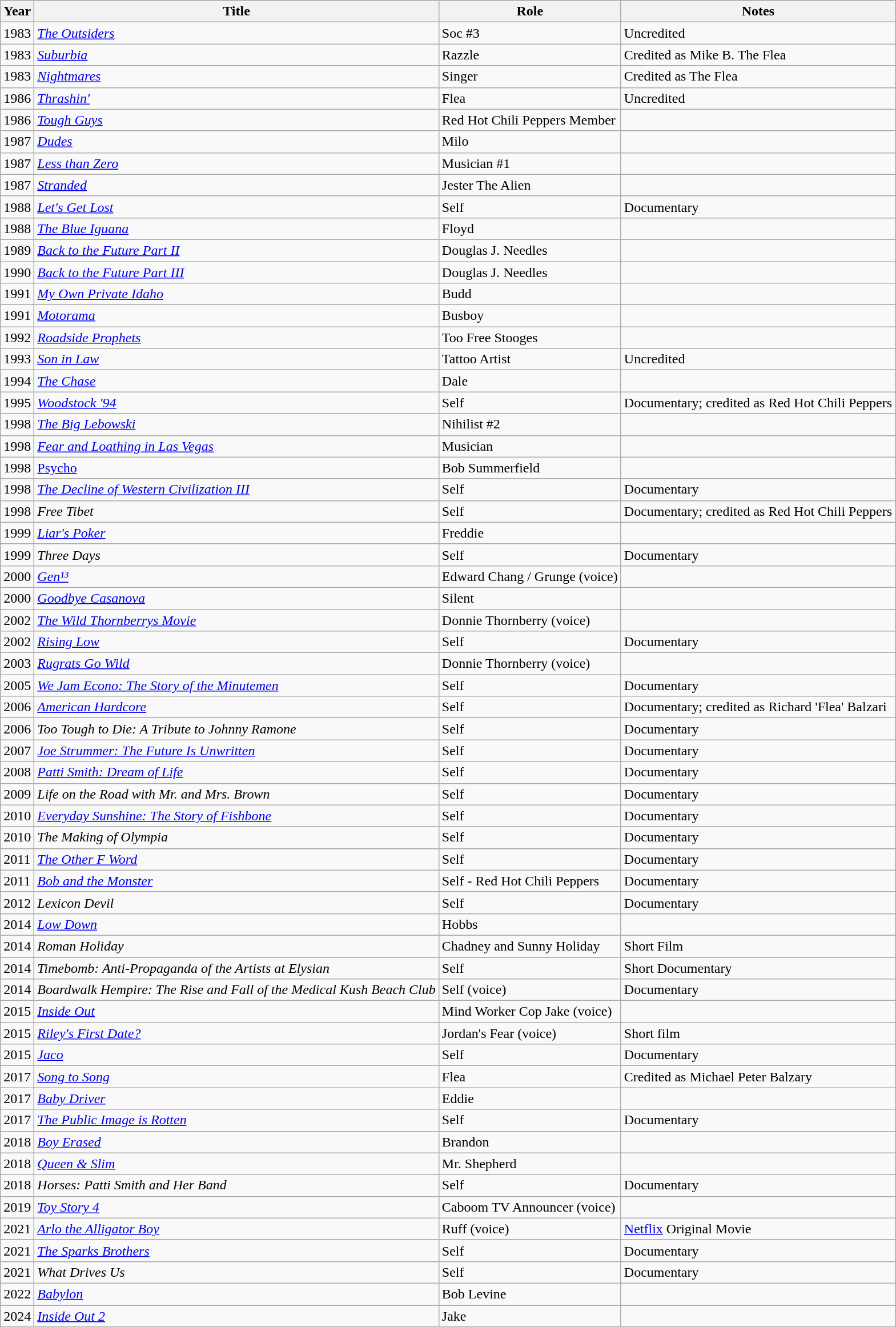<table class="wikitable sortable">
<tr>
<th>Year</th>
<th>Title</th>
<th>Role</th>
<th>Notes</th>
</tr>
<tr>
<td>1983</td>
<td><em><a href='#'>The Outsiders</a></em></td>
<td>Soc #3</td>
<td>Uncredited</td>
</tr>
<tr>
<td>1983</td>
<td><em><a href='#'>Suburbia</a></em></td>
<td>Razzle</td>
<td>Credited as Mike B. The Flea</td>
</tr>
<tr>
<td>1983</td>
<td><em><a href='#'>Nightmares</a></em></td>
<td>Singer</td>
<td>Credited as The Flea</td>
</tr>
<tr>
<td>1986</td>
<td><em><a href='#'>Thrashin'</a></em></td>
<td>Flea</td>
<td>Uncredited</td>
</tr>
<tr>
<td>1986</td>
<td><em><a href='#'>Tough Guys</a></em></td>
<td>Red Hot Chili Peppers Member</td>
<td></td>
</tr>
<tr>
<td>1987</td>
<td><em><a href='#'>Dudes</a></em></td>
<td>Milo</td>
<td></td>
</tr>
<tr>
<td>1987</td>
<td><em><a href='#'>Less than Zero</a></em></td>
<td>Musician #1</td>
<td></td>
</tr>
<tr>
<td>1987</td>
<td><em><a href='#'>Stranded</a></em></td>
<td>Jester The Alien</td>
<td></td>
</tr>
<tr>
<td>1988</td>
<td><em><a href='#'>Let's Get Lost</a></em></td>
<td>Self</td>
<td>Documentary</td>
</tr>
<tr>
<td>1988</td>
<td><em><a href='#'>The Blue Iguana</a></em></td>
<td>Floyd</td>
<td></td>
</tr>
<tr>
<td>1989</td>
<td><em><a href='#'>Back to the Future Part II</a></em></td>
<td>Douglas J. Needles</td>
<td></td>
</tr>
<tr>
<td>1990</td>
<td><em><a href='#'>Back to the Future Part III</a></em></td>
<td>Douglas J. Needles</td>
<td></td>
</tr>
<tr>
<td>1991</td>
<td><em><a href='#'>My Own Private Idaho</a></em></td>
<td>Budd</td>
<td></td>
</tr>
<tr>
<td>1991</td>
<td><em><a href='#'>Motorama</a></em></td>
<td>Busboy</td>
<td></td>
</tr>
<tr>
<td>1992</td>
<td><em><a href='#'>Roadside Prophets</a></em></td>
<td>Too Free Stooges</td>
<td></td>
</tr>
<tr>
<td>1993</td>
<td><em><a href='#'>Son in Law</a></em></td>
<td>Tattoo Artist</td>
<td>Uncredited</td>
</tr>
<tr>
<td>1994</td>
<td><em><a href='#'>The Chase</a></em></td>
<td>Dale</td>
<td></td>
</tr>
<tr>
<td>1995</td>
<td><em><a href='#'>Woodstock '94</a></em></td>
<td>Self</td>
<td>Documentary; credited as Red Hot Chili Peppers</td>
</tr>
<tr>
<td>1998</td>
<td><em><a href='#'>The Big Lebowski</a></em></td>
<td>Nihilist #2</td>
<td></td>
</tr>
<tr>
<td>1998</td>
<td><em><a href='#'>Fear and Loathing in Las Vegas</a></em></td>
<td>Musician</td>
<td></td>
</tr>
<tr>
<td>1998</td>
<td><a href='#'>Psycho</a></td>
<td>Bob Summerfield</td>
<td></td>
</tr>
<tr>
<td>1998</td>
<td><em><a href='#'>The Decline of Western Civilization III</a></em></td>
<td>Self</td>
<td>Documentary</td>
</tr>
<tr>
<td>1998</td>
<td><em>Free Tibet</em></td>
<td>Self</td>
<td>Documentary; credited as Red Hot Chili Peppers</td>
</tr>
<tr>
<td>1999</td>
<td><em><a href='#'>Liar's Poker</a></em></td>
<td>Freddie</td>
<td></td>
</tr>
<tr>
<td>1999</td>
<td><em>Three Days</em></td>
<td>Self</td>
<td>Documentary</td>
</tr>
<tr>
<td>2000</td>
<td><em><a href='#'>Gen¹³</a></em></td>
<td>Edward Chang / Grunge (voice)</td>
<td></td>
</tr>
<tr>
<td>2000</td>
<td><em><a href='#'>Goodbye Casanova</a></em></td>
<td>Silent</td>
<td></td>
</tr>
<tr>
<td>2002</td>
<td><em><a href='#'>The Wild Thornberrys Movie</a></em></td>
<td>Donnie Thornberry (voice)</td>
<td></td>
</tr>
<tr>
<td>2002</td>
<td><em><a href='#'>Rising Low</a></em></td>
<td>Self</td>
<td>Documentary</td>
</tr>
<tr>
<td>2003</td>
<td><em><a href='#'>Rugrats Go Wild</a></em></td>
<td>Donnie Thornberry (voice)</td>
<td></td>
</tr>
<tr>
<td>2005</td>
<td><em><a href='#'>We Jam Econo: The Story of the Minutemen</a></em></td>
<td>Self</td>
<td>Documentary</td>
</tr>
<tr>
<td>2006</td>
<td><em><a href='#'>American Hardcore</a></em></td>
<td>Self</td>
<td>Documentary; credited as Richard 'Flea' Balzari</td>
</tr>
<tr>
<td>2006</td>
<td><em>Too Tough to Die: A Tribute to Johnny Ramone</em></td>
<td>Self</td>
<td>Documentary</td>
</tr>
<tr>
<td>2007</td>
<td><em><a href='#'>Joe Strummer: The Future Is Unwritten</a></em></td>
<td>Self</td>
<td>Documentary</td>
</tr>
<tr>
<td>2008</td>
<td><em><a href='#'>Patti Smith: Dream of Life</a></em></td>
<td>Self</td>
<td>Documentary</td>
</tr>
<tr>
<td>2009</td>
<td><em>Life on the Road with Mr. and Mrs. Brown</em></td>
<td>Self</td>
<td>Documentary</td>
</tr>
<tr>
<td>2010</td>
<td><em><a href='#'>Everyday Sunshine: The Story of Fishbone</a></em></td>
<td>Self</td>
<td>Documentary</td>
</tr>
<tr>
<td>2010</td>
<td><em>The Making of Olympia</em></td>
<td>Self</td>
<td>Documentary</td>
</tr>
<tr>
<td>2011</td>
<td><em><a href='#'>The Other F Word</a></em></td>
<td>Self</td>
<td>Documentary</td>
</tr>
<tr>
<td>2011</td>
<td><em><a href='#'>Bob and the Monster</a></em></td>
<td>Self - Red Hot Chili Peppers</td>
<td>Documentary</td>
</tr>
<tr>
<td>2012</td>
<td><em>Lexicon Devil</em></td>
<td>Self</td>
<td>Documentary</td>
</tr>
<tr>
<td>2014</td>
<td><em><a href='#'>Low Down</a></em></td>
<td>Hobbs</td>
<td></td>
</tr>
<tr>
<td>2014</td>
<td><em>Roman Holiday</em></td>
<td>Chadney and Sunny Holiday</td>
<td>Short Film</td>
</tr>
<tr>
<td>2014</td>
<td><em>Timebomb: Anti-Propaganda of the Artists at Elysian</em></td>
<td>Self</td>
<td>Short Documentary</td>
</tr>
<tr>
<td>2014</td>
<td><em>Boardwalk Hempire: The Rise and Fall of the Medical Kush Beach Club</em></td>
<td>Self (voice)</td>
<td>Documentary</td>
</tr>
<tr>
<td>2015</td>
<td><em><a href='#'>Inside Out</a></em></td>
<td>Mind Worker Cop Jake (voice)</td>
<td></td>
</tr>
<tr>
<td>2015</td>
<td><em><a href='#'>Riley's First Date?</a></em></td>
<td>Jordan's Fear (voice)</td>
<td>Short film</td>
</tr>
<tr>
<td>2015</td>
<td><em><a href='#'>Jaco</a></em></td>
<td>Self</td>
<td>Documentary</td>
</tr>
<tr>
<td>2017</td>
<td><em><a href='#'>Song to Song</a></em></td>
<td>Flea</td>
<td>Credited as Michael Peter Balzary</td>
</tr>
<tr>
<td>2017</td>
<td><em><a href='#'>Baby Driver</a></em></td>
<td>Eddie</td>
<td></td>
</tr>
<tr>
<td>2017</td>
<td><em><a href='#'>The Public Image is Rotten</a></em></td>
<td>Self</td>
<td>Documentary</td>
</tr>
<tr>
<td>2018</td>
<td><em><a href='#'>Boy Erased</a></em></td>
<td>Brandon</td>
<td></td>
</tr>
<tr>
<td>2018</td>
<td><em><a href='#'>Queen & Slim</a></em></td>
<td>Mr. Shepherd</td>
<td></td>
</tr>
<tr>
<td>2018</td>
<td><em>Horses: Patti Smith and Her Band</em></td>
<td>Self</td>
<td>Documentary</td>
</tr>
<tr>
<td>2019</td>
<td><em><a href='#'>Toy Story 4</a></em></td>
<td>Caboom TV Announcer (voice)</td>
<td></td>
</tr>
<tr>
<td>2021</td>
<td><em><a href='#'>Arlo the Alligator Boy</a></em></td>
<td>Ruff (voice)</td>
<td><a href='#'>Netflix</a> Original Movie</td>
</tr>
<tr>
<td>2021</td>
<td><em><a href='#'>The Sparks Brothers</a></em></td>
<td>Self</td>
<td>Documentary</td>
</tr>
<tr>
<td>2021</td>
<td><em>What Drives Us</em></td>
<td>Self</td>
<td>Documentary</td>
</tr>
<tr>
<td>2022</td>
<td><em><a href='#'>Babylon</a></em></td>
<td>Bob Levine</td>
<td></td>
</tr>
<tr>
<td>2024</td>
<td><em> <a href='#'>Inside Out 2</a>  </em></td>
<td>Jake</td>
<td></td>
</tr>
</table>
